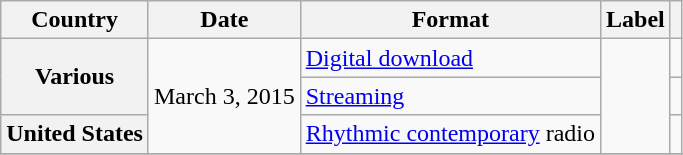<table class="wikitable plainrowheaders">
<tr>
<th scope="col">Country</th>
<th scope="col">Date</th>
<th scope="col">Format</th>
<th scope="col">Label</th>
<th scope="col"></th>
</tr>
<tr>
<th scope="row" rowspan="2">Various</th>
<td rowspan="3">March 3, 2015</td>
<td><a href='#'>Digital download</a></td>
<td rowspan="3"></td>
<td style="text-align:center;"></td>
</tr>
<tr>
<td><a href='#'>Streaming</a></td>
<td style="text-align:center;"></td>
</tr>
<tr>
<th scope="row">United States</th>
<td><a href='#'>Rhythmic contemporary</a> radio</td>
<td style="text-align:center;"></td>
</tr>
<tr>
</tr>
</table>
